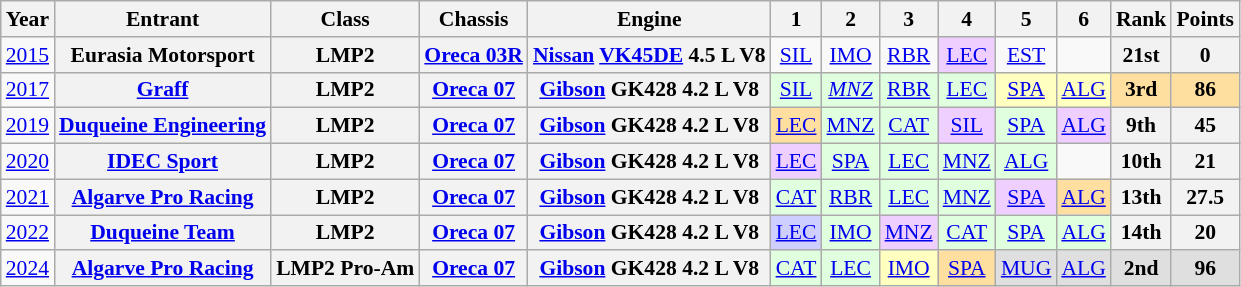<table class="wikitable" style="text-align:center; font-size:90%">
<tr>
<th>Year</th>
<th>Entrant</th>
<th>Class</th>
<th>Chassis</th>
<th>Engine</th>
<th>1</th>
<th>2</th>
<th>3</th>
<th>4</th>
<th>5</th>
<th>6</th>
<th>Rank</th>
<th>Points</th>
</tr>
<tr>
<td><a href='#'>2015</a></td>
<th>Eurasia Motorsport</th>
<th>LMP2</th>
<th><a href='#'>Oreca 03R</a></th>
<th><a href='#'>Nissan</a> <a href='#'>VK45DE</a> 4.5 L V8</th>
<td><a href='#'>SIL</a></td>
<td><a href='#'>IMO</a></td>
<td><a href='#'>RBR</a></td>
<td style="background:#EFCFFF;"><a href='#'>LEC</a><br></td>
<td><a href='#'>EST</a></td>
<td></td>
<th>21st</th>
<th>0</th>
</tr>
<tr>
<td><a href='#'>2017</a></td>
<th><a href='#'>Graff</a></th>
<th>LMP2</th>
<th><a href='#'>Oreca 07</a></th>
<th><a href='#'>Gibson</a> GK428 4.2 L V8</th>
<td style="background:#DFFFDF;"><a href='#'>SIL</a><br></td>
<td style="background:#DFFFDF;"><em><a href='#'>MNZ</a></em><br></td>
<td style="background:#DFFFDF;"><a href='#'>RBR</a><br></td>
<td style="background:#DFFFDF;"><a href='#'>LEC</a><br></td>
<td style="background:#FFFFBF;"><a href='#'>SPA</a><br></td>
<td style="background:#FFFFBF;"><a href='#'>ALG</a><br></td>
<th style="background:#FFDF9F;">3rd</th>
<th style="background:#FFDF9F;">86</th>
</tr>
<tr>
<td><a href='#'>2019</a></td>
<th><a href='#'>Duqueine Engineering</a></th>
<th>LMP2</th>
<th><a href='#'>Oreca 07</a></th>
<th><a href='#'>Gibson</a> GK428 4.2 L V8</th>
<td style="background:#FFDF9F;"><a href='#'>LEC</a><br></td>
<td style="background:#DFFFDF;"><a href='#'>MNZ</a><br></td>
<td style="background:#DFFFDF;"><a href='#'>CAT</a><br></td>
<td style="background:#EFCFFF;"><a href='#'>SIL</a><br></td>
<td style="background:#DFFFDF;"><a href='#'>SPA</a><br></td>
<td style="background:#EFCFFF;"><a href='#'>ALG</a><br></td>
<th>9th</th>
<th>45</th>
</tr>
<tr>
<td><a href='#'>2020</a></td>
<th><a href='#'>IDEC Sport</a></th>
<th>LMP2</th>
<th><a href='#'>Oreca 07</a></th>
<th><a href='#'>Gibson</a> GK428 4.2 L V8</th>
<td style="background:#EFCFFF;"><a href='#'>LEC</a><br></td>
<td style="background:#DFFFDF;"><a href='#'>SPA</a><br></td>
<td style="background:#DFFFDF;"><a href='#'>LEC</a><br></td>
<td style="background:#DFFFDF;"><a href='#'>MNZ</a><br></td>
<td style="background:#DFFFDF;"><a href='#'>ALG</a><br></td>
<td></td>
<th>10th</th>
<th>21</th>
</tr>
<tr>
<td><a href='#'>2021</a></td>
<th><a href='#'>Algarve Pro Racing</a></th>
<th>LMP2</th>
<th><a href='#'>Oreca 07</a></th>
<th><a href='#'>Gibson</a> GK428 4.2 L V8</th>
<td style="background:#DFFFDF;"><a href='#'>CAT</a><br></td>
<td style="background:#DFFFDF;"><a href='#'>RBR</a><br></td>
<td style="background:#DFFFDF;"><a href='#'>LEC</a><br></td>
<td style="background:#DFFFDF;"><a href='#'>MNZ</a><br></td>
<td style="background:#EFCFFF;"><a href='#'>SPA</a><br></td>
<td style="background:#FFDF9F;"><a href='#'>ALG</a><br></td>
<th>13th</th>
<th>27.5</th>
</tr>
<tr>
<td><a href='#'>2022</a></td>
<th><a href='#'>Duqueine Team</a></th>
<th>LMP2</th>
<th><a href='#'>Oreca 07</a></th>
<th><a href='#'>Gibson</a> GK428 4.2 L V8</th>
<td style="background:#CFCFFF;"><a href='#'>LEC</a><br></td>
<td style="background:#DFFFDF;"><a href='#'>IMO</a><br></td>
<td style="background:#EFCFFF;"><a href='#'>MNZ</a><br></td>
<td style="background:#DFFFDF;"><a href='#'>CAT</a><br></td>
<td style="background:#DFFFDF;"><a href='#'>SPA</a><br></td>
<td style="background:#DFFFDF;"><a href='#'>ALG</a><br></td>
<th>14th</th>
<th>20</th>
</tr>
<tr>
<td><a href='#'>2024</a></td>
<th><a href='#'>Algarve Pro Racing</a></th>
<th>LMP2 Pro-Am</th>
<th><a href='#'>Oreca 07</a></th>
<th><a href='#'>Gibson</a> GK428 4.2 L V8</th>
<td style="background:#DFFFDF;"><a href='#'>CAT</a><br></td>
<td style="background:#DFFFDF;"><a href='#'>LEC</a><br></td>
<td style="background:#FFFFBF;"><a href='#'>IMO</a><br></td>
<td style="background:#FFDF9F;"><a href='#'>SPA</a><br></td>
<td style="background:#DFDFDF;"><a href='#'>MUG</a><br></td>
<td style="background:#DFDFDF;"><a href='#'>ALG</a><br></td>
<th style="background:#DFDFDF;">2nd</th>
<th style="background:#DFDFDF;">96</th>
</tr>
</table>
